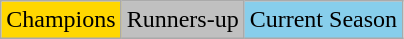<table class="wikitable">
<tr>
<td bgcolor=gold>Champions</td>
<td bgcolor=silver>Runners-up</td>
<td bgcolor=SkyBlue>Current Season</td>
</tr>
</table>
